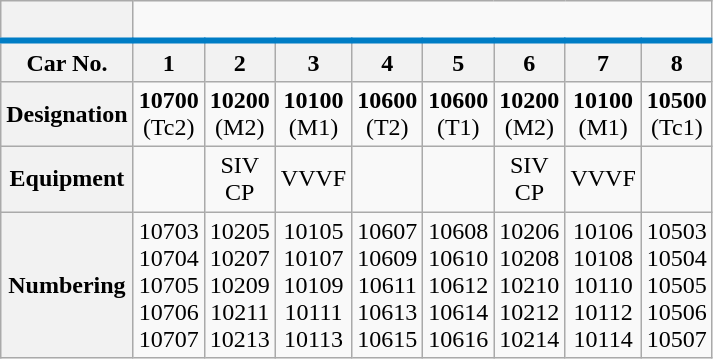<table class="wikitable" style="text-align:center">
<tr style="border-bottom: 4px solid #007dc5">
<th> </th>
<td colspan="8"> </td>
</tr>
<tr>
<th>Car No.</th>
<th>1</th>
<th>2</th>
<th>3</th>
<th>4</th>
<th>5</th>
<th>6</th>
<th>7</th>
<th>8</th>
</tr>
<tr>
<th>Designation</th>
<td><strong>10700</strong> <br> (Tc2)</td>
<td><strong>10200</strong> <br> (M2)</td>
<td><strong>10100</strong> <br> (M1)</td>
<td><strong>10600</strong> <br> (T2)</td>
<td><strong>10600</strong> <br> (T1)</td>
<td><strong>10200</strong> <br> (M2)</td>
<td><strong>10100</strong> <br> (M1)</td>
<td><strong>10500</strong> <br> (Tc1)</td>
</tr>
<tr>
<th>Equipment</th>
<td></td>
<td>SIV<br>CP</td>
<td>VVVF</td>
<td></td>
<td></td>
<td>SIV<br>CP</td>
<td>VVVF</td>
<td></td>
</tr>
<tr>
<th>Numbering</th>
<td>10703<br>10704<br>10705<br>10706<br>10707</td>
<td>10205<br>10207<br>10209<br>10211<br>10213</td>
<td>10105<br>10107<br>10109<br>10111<br>10113</td>
<td>10607<br>10609<br>10611<br>10613<br>10615</td>
<td>10608<br>10610<br>10612<br>10614<br>10616</td>
<td>10206<br>10208<br>10210<br>10212<br>10214</td>
<td>10106<br>10108<br>10110<br>10112<br>10114</td>
<td>10503<br>10504<br>10505<br>10506<br>10507</td>
</tr>
</table>
